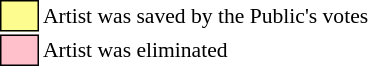<table class="toccolours"style="font-size: 90%; white-space: nowrap;">
<tr>
<td style="background:#fdfc8f; border:1px solid black;">      </td>
<td>Artist was saved by the Public's votes</td>
</tr>
<tr>
<td style="background:pink; border:1px solid black;">      </td>
<td>Artist was eliminated</td>
</tr>
</table>
